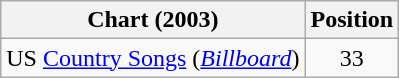<table class="wikitable sortable">
<tr>
<th scope="col">Chart (2003)</th>
<th scope="col">Position</th>
</tr>
<tr>
<td>US <a href='#'>Country Songs</a> (<em><a href='#'>Billboard</a></em>)</td>
<td style="text-align:center;">33</td>
</tr>
</table>
